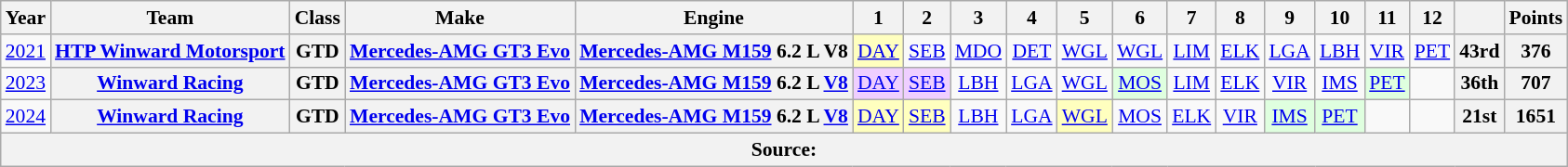<table class="wikitable" style="text-align:center; font-size:90%">
<tr>
<th>Year</th>
<th>Team</th>
<th>Class</th>
<th>Make</th>
<th>Engine</th>
<th>1</th>
<th>2</th>
<th>3</th>
<th>4</th>
<th>5</th>
<th>6</th>
<th>7</th>
<th>8</th>
<th>9</th>
<th>10</th>
<th>11</th>
<th>12</th>
<th></th>
<th>Points</th>
</tr>
<tr>
<td><a href='#'>2021</a></td>
<th><a href='#'>HTP Winward Motorsport</a></th>
<th>GTD</th>
<th><a href='#'>Mercedes-AMG GT3 Evo</a></th>
<th><a href='#'>Mercedes-AMG M159</a> 6.2 L V8</th>
<td style="background:#FFFFBF;"><a href='#'>DAY</a><br></td>
<td><a href='#'>SEB</a></td>
<td><a href='#'>MDO</a></td>
<td><a href='#'>DET</a></td>
<td><a href='#'>WGL</a></td>
<td><a href='#'>WGL</a></td>
<td><a href='#'>LIM</a></td>
<td><a href='#'>ELK</a></td>
<td><a href='#'>LGA</a></td>
<td><a href='#'>LBH</a></td>
<td><a href='#'>VIR</a></td>
<td><a href='#'>PET</a></td>
<th>43rd</th>
<th>376</th>
</tr>
<tr>
<td><a href='#'>2023</a></td>
<th><a href='#'>Winward Racing</a></th>
<th>GTD</th>
<th><a href='#'>Mercedes-AMG GT3 Evo</a></th>
<th><a href='#'>Mercedes-AMG M159</a> 6.2 L <a href='#'>V8</a></th>
<td style="background:#EFCFFF;"><a href='#'>DAY</a><br></td>
<td style="background:#EFCFFF;"><a href='#'>SEB</a><br></td>
<td><a href='#'>LBH</a></td>
<td><a href='#'>LGA</a></td>
<td><a href='#'>WGL</a></td>
<td style="background:#DFFFDF;"><a href='#'>MOS</a><br></td>
<td><a href='#'>LIM</a></td>
<td><a href='#'>ELK</a></td>
<td><a href='#'>VIR</a></td>
<td><a href='#'>IMS</a></td>
<td style="background:#DFFFDF;"><a href='#'>PET</a><br></td>
<td></td>
<th>36th</th>
<th>707</th>
</tr>
<tr>
<td><a href='#'>2024</a></td>
<th><a href='#'>Winward Racing</a></th>
<th>GTD</th>
<th><a href='#'>Mercedes-AMG GT3 Evo</a></th>
<th><a href='#'>Mercedes-AMG M159</a> 6.2 L <a href='#'>V8</a></th>
<td style="background:#FFFFBF;"><a href='#'>DAY</a><br></td>
<td style="background:#FFFFBF;"><a href='#'>SEB</a><br></td>
<td><a href='#'>LBH</a></td>
<td><a href='#'>LGA</a></td>
<td style="background:#FFFFBF;"><a href='#'>WGL</a><br></td>
<td><a href='#'>MOS</a></td>
<td><a href='#'>ELK</a></td>
<td><a href='#'>VIR</a></td>
<td style="background:#DFFFDF;"><a href='#'>IMS</a><br></td>
<td style="background:#DFFFDF;"><a href='#'>PET</a><br></td>
<td></td>
<td></td>
<th>21st</th>
<th>1651</th>
</tr>
<tr>
<th colspan="19">Source:</th>
</tr>
</table>
